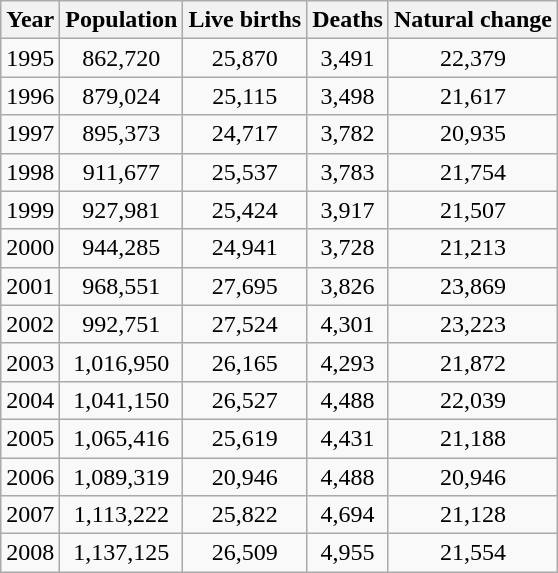<table class="wikitable">
<tr>
<th>Year</th>
<th>Population</th>
<th>Live births</th>
<th>Deaths</th>
<th>Natural change</th>
</tr>
<tr>
<td align=center>1995</td>
<td align=center>862,720</td>
<td align=center>25,870</td>
<td align=center>3,491</td>
<td align=center>22,379</td>
</tr>
<tr>
<td align=center>1996</td>
<td align=center>879,024</td>
<td align=center>25,115</td>
<td align=center>3,498</td>
<td align=center>21,617</td>
</tr>
<tr>
<td align=center>1997</td>
<td align=center>895,373</td>
<td align=center>24,717</td>
<td align=center>3,782</td>
<td align=center>20,935</td>
</tr>
<tr>
<td align=center>1998</td>
<td align=center>911,677</td>
<td align=center>25,537</td>
<td align=center>3,783</td>
<td align=center>21,754</td>
</tr>
<tr>
<td align=center>1999</td>
<td align=center>927,981</td>
<td align=center>25,424</td>
<td align=center>3,917</td>
<td align=center>21,507</td>
</tr>
<tr>
<td align=center>2000</td>
<td align=center>944,285</td>
<td align=center>24,941</td>
<td align=center>3,728</td>
<td align=center>21,213</td>
</tr>
<tr>
<td align=center>2001</td>
<td align=center>968,551</td>
<td align=center>27,695</td>
<td align=center>3,826</td>
<td align=center>23,869</td>
</tr>
<tr>
<td align=center>2002</td>
<td align=center>992,751</td>
<td align=center>27,524</td>
<td align=center>4,301</td>
<td align=center>23,223</td>
</tr>
<tr>
<td align=center>2003</td>
<td align=center>1,016,950</td>
<td align=center>26,165</td>
<td align=center>4,293</td>
<td align=center>21,872</td>
</tr>
<tr>
<td align=center>2004</td>
<td align=center>1,041,150</td>
<td align=center>26,527</td>
<td align=center>4,488</td>
<td align=center>22,039</td>
</tr>
<tr>
<td align=center>2005</td>
<td align=center>1,065,416</td>
<td align=center>25,619</td>
<td align=center>4,431</td>
<td align=center>21,188</td>
</tr>
<tr>
<td align=center>2006</td>
<td align=center>1,089,319</td>
<td align=center>20,946</td>
<td align=center>4,488</td>
<td align=center>20,946</td>
</tr>
<tr>
<td align=center>2007</td>
<td align=center>1,113,222</td>
<td align=center>25,822</td>
<td align=center>4,694</td>
<td align=center>21,128</td>
</tr>
<tr>
<td align=center>2008</td>
<td align=center>1,137,125</td>
<td align=center>26,509</td>
<td align=center>4,955</td>
<td align=center>21,554</td>
</tr>
</table>
